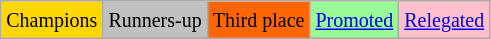<table class="wikitable">
<tr>
<td bgcolor=gold><small>Champions</small></td>
<td bgcolor=silver><small>Runners-up</small></td>
<td bgcolor=ff6600><small>Third place</small></td>
<td bgcolor=palegreen><small><a href='#'>Promoted</a></small></td>
<td bgcolor=pink><small><a href='#'>Relegated</a></small></td>
</tr>
</table>
